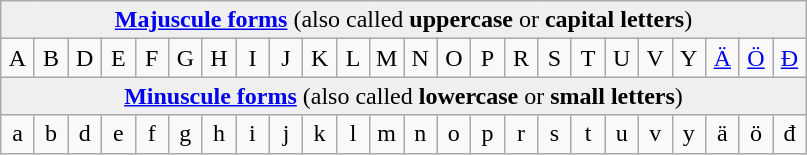<table class=wikitable style=text-align:center>
<tr>
<td bgcolor="#EFEFEF" colspan="29"><strong><a href='#'>Majuscule forms</a></strong> (also called <strong>uppercase</strong> or <strong>capital letters</strong>)</td>
</tr>
<tr>
<td width=15>A</td>
<td width=15>B</td>
<td width=15>D</td>
<td width=15>E</td>
<td width=15>F</td>
<td width=15>G</td>
<td width=15>H</td>
<td width=15>I</td>
<td width=15>J</td>
<td width=15>K</td>
<td width=15>L</td>
<td width=15>M</td>
<td width=15>N</td>
<td width=15>O</td>
<td width=15>P</td>
<td width=15>R</td>
<td width=15>S</td>
<td width=15>T</td>
<td width=15>U</td>
<td width=15>V</td>
<td width=15>Y</td>
<td width=15><a href='#'>Ä</a></td>
<td width=15><a href='#'>Ö</a></td>
<td width=15><a href='#'>Đ</a></td>
</tr>
<tr>
<td bgcolor="#EFEFEF" colspan="29"><strong><a href='#'>Minuscule forms</a></strong> (also called <strong>lowercase</strong> or <strong>small letters</strong>)</td>
</tr>
<tr>
<td>a</td>
<td>b</td>
<td>d</td>
<td>e</td>
<td>f</td>
<td>g</td>
<td>h</td>
<td>i</td>
<td>j</td>
<td>k</td>
<td>l</td>
<td>m</td>
<td>n</td>
<td>o</td>
<td>p</td>
<td>r</td>
<td>s</td>
<td>t</td>
<td>u</td>
<td>v</td>
<td>y</td>
<td>ä</td>
<td>ö</td>
<td>đ</td>
</tr>
</table>
